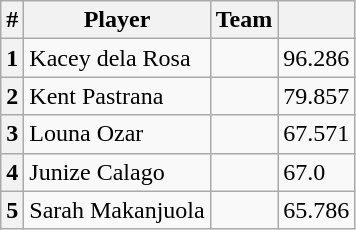<table class="wikitable">
<tr>
<th>#</th>
<th>Player</th>
<th>Team</th>
<th></th>
</tr>
<tr>
<th>1</th>
<td> Kacey dela Rosa</td>
<td></td>
<td>96.286</td>
</tr>
<tr>
<th>2</th>
<td> Kent Pastrana</td>
<td></td>
<td>79.857</td>
</tr>
<tr>
<th>3</th>
<td> Louna Ozar</td>
<td></td>
<td>67.571</td>
</tr>
<tr>
<th>4</th>
<td> Junize Calago</td>
<td></td>
<td>67.0</td>
</tr>
<tr>
<th>5</th>
<td> Sarah Makanjuola</td>
<td></td>
<td>65.786</td>
</tr>
</table>
